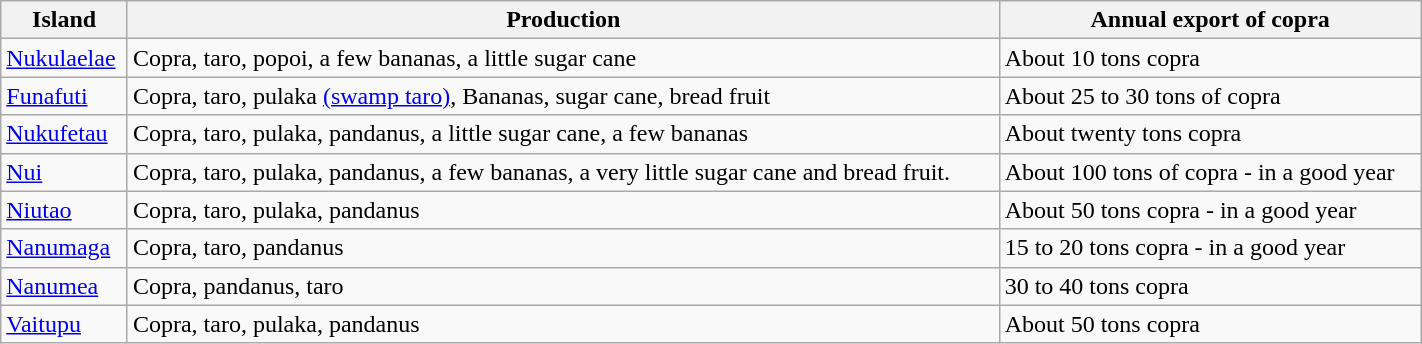<table class="wikitable" style="width: 75%; border:1px solid; padding=2; border-spacing: 0;">
<tr>
<th>Island</th>
<th>Production</th>
<th>Annual export of copra</th>
</tr>
<tr>
<td><a href='#'>Nukulaelae</a></td>
<td>Copra, taro, popoi, a few bananas, a little sugar cane</td>
<td>About 10 tons copra</td>
</tr>
<tr>
<td><a href='#'>Funafuti</a></td>
<td>Copra, taro, pulaka <a href='#'>(swamp taro)</a>, Bananas, sugar cane, bread fruit</td>
<td>About 25 to 30 tons of copra</td>
</tr>
<tr>
<td><a href='#'>Nukufetau</a></td>
<td>Copra, taro, pulaka, pandanus, a little sugar cane, a few bananas</td>
<td>About twenty tons copra</td>
</tr>
<tr>
<td><a href='#'>Nui</a></td>
<td>Copra, taro, pulaka, pandanus, a few bananas, a very little sugar cane and bread fruit.</td>
<td>About 100 tons of copra - in a good year</td>
</tr>
<tr>
<td><a href='#'>Niutao</a></td>
<td>Copra, taro, pulaka, pandanus</td>
<td>About 50 tons copra - in a good year</td>
</tr>
<tr>
<td><a href='#'>Nanumaga</a></td>
<td>Copra, taro, pandanus</td>
<td>15 to 20 tons copra - in a good year</td>
</tr>
<tr>
<td><a href='#'>Nanumea</a></td>
<td>Copra, pandanus, taro</td>
<td>30 to 40 tons copra</td>
</tr>
<tr>
<td><a href='#'>Vaitupu</a></td>
<td>Copra, taro, pulaka, pandanus</td>
<td>About 50 tons copra</td>
</tr>
</table>
